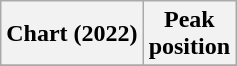<table class="wikitable plainrowheaders">
<tr>
<th scope="col">Chart (2022)</th>
<th scope="col">Peak<br>position</th>
</tr>
<tr>
</tr>
</table>
